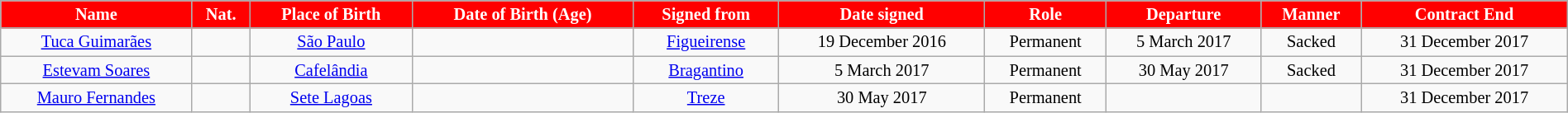<table class="wikitable" style="text-align:center; font-size:85%; width:100%;">
<tr>
<th style="background:#FF0000; color:#FFFFFF; text-align:center;">Name</th>
<th style="background:#FF0000; color:#FFFFFF; text-align:center;">Nat.</th>
<th style="background:#FF0000; color:#FFFFFF; text-align:center;">Place of Birth</th>
<th style="background:#FF0000; color:#FFFFFF; text-align:center;">Date of Birth (Age)</th>
<th style="background:#FF0000; color:#FFFFFF; text-align:center;">Signed from</th>
<th style="background:#FF0000; color:#FFFFFF; text-align:center;">Date signed</th>
<th style="background:#FF0000; color:#FFFFFF; text-align:center;">Role</th>
<th style="background:#FF0000; color:#FFFFFF; text-align:center;">Departure</th>
<th style="background:#FF0000; color:#FFFFFF; text-align:center;">Manner</th>
<th style="background:#FF0000; color:#FFFFFF; text-align:center;">Contract End</th>
</tr>
<tr>
<td><a href='#'>Tuca Guimarães</a></td>
<td></td>
<td><a href='#'>São Paulo</a> </td>
<td></td>
<td><a href='#'>Figueirense</a></td>
<td>19 December 2016</td>
<td>Permanent</td>
<td>5 March 2017</td>
<td>Sacked</td>
<td>31 December 2017</td>
</tr>
<tr>
<td><a href='#'>Estevam Soares</a></td>
<td></td>
<td><a href='#'>Cafelândia</a> </td>
<td></td>
<td><a href='#'>Bragantino</a></td>
<td>5 March 2017</td>
<td>Permanent</td>
<td>30 May 2017</td>
<td>Sacked</td>
<td>31 December 2017</td>
</tr>
<tr>
<td><a href='#'>Mauro Fernandes</a></td>
<td></td>
<td><a href='#'>Sete Lagoas</a> </td>
<td></td>
<td><a href='#'>Treze</a></td>
<td>30 May 2017</td>
<td>Permanent</td>
<td></td>
<td></td>
<td>31 December 2017</td>
</tr>
</table>
